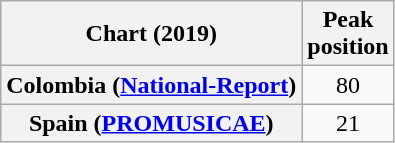<table class="wikitable sortable plainrowheaders" style="text-align:center">
<tr>
<th scope="col">Chart (2019)</th>
<th scope="col">Peak<br>position</th>
</tr>
<tr>
<th scope="row">Colombia (<a href='#'>National-Report</a>)</th>
<td>80</td>
</tr>
<tr>
<th scope="row">Spain (<a href='#'>PROMUSICAE</a>)</th>
<td>21</td>
</tr>
</table>
